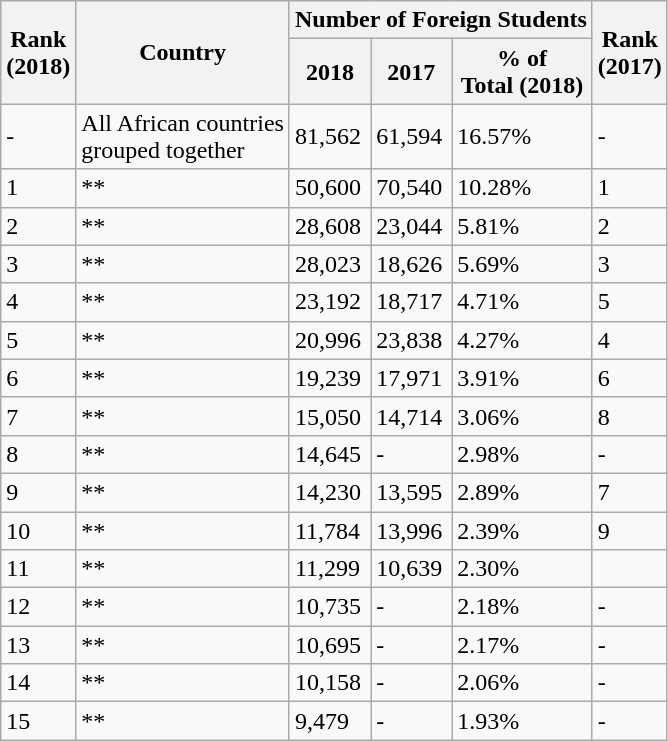<table class="wikitable sortable">
<tr>
<th rowspan=2>Rank<br>(2018)</th>
<th rowspan=2>Country</th>
<th colspan=3>Number of Foreign Students</th>
<th rowspan=2>Rank<br>(2017)</th>
</tr>
<tr>
<th>2018</th>
<th>2017</th>
<th>% of<br>Total (2018)</th>
</tr>
<tr>
<td>-</td>
<td>All African countries<br>grouped together</td>
<td>81,562</td>
<td>61,594</td>
<td>16.57%</td>
<td>-</td>
</tr>
<tr>
<td>1</td>
<td> **</td>
<td>50,600</td>
<td>70,540</td>
<td>10.28%</td>
<td>1</td>
</tr>
<tr>
<td>2</td>
<td> **</td>
<td>28,608</td>
<td>23,044</td>
<td>5.81%</td>
<td>2</td>
</tr>
<tr>
<td>3</td>
<td> **</td>
<td>28,023</td>
<td>18,626</td>
<td>5.69%</td>
<td>3</td>
</tr>
<tr>
<td>4</td>
<td> **</td>
<td>23,192</td>
<td>18,717</td>
<td>4.71%</td>
<td>5</td>
</tr>
<tr>
<td>5</td>
<td> **</td>
<td>20,996</td>
<td>23,838</td>
<td>4.27%</td>
<td>4</td>
</tr>
<tr>
<td>6</td>
<td> **</td>
<td>19,239</td>
<td>17,971</td>
<td>3.91%</td>
<td>6</td>
</tr>
<tr>
<td>7</td>
<td> **</td>
<td>15,050</td>
<td>14,714</td>
<td>3.06%</td>
<td>8</td>
</tr>
<tr>
<td>8</td>
<td> **</td>
<td>14,645</td>
<td>-</td>
<td>2.98%</td>
<td>-</td>
</tr>
<tr>
<td>9</td>
<td> **</td>
<td>14,230</td>
<td>13,595</td>
<td>2.89%</td>
<td>7</td>
</tr>
<tr>
<td>10</td>
<td> **</td>
<td>11,784</td>
<td>13,996</td>
<td>2.39%</td>
<td>9</td>
</tr>
<tr>
<td>11</td>
<td> **</td>
<td>11,299</td>
<td>10,639</td>
<td>2.30%</td>
<td></td>
</tr>
<tr>
<td>12</td>
<td> **</td>
<td>10,735</td>
<td>-</td>
<td>2.18%</td>
<td>-</td>
</tr>
<tr>
<td>13</td>
<td> **</td>
<td>10,695</td>
<td>-</td>
<td>2.17%</td>
<td>-</td>
</tr>
<tr>
<td>14</td>
<td> **</td>
<td>10,158</td>
<td>-</td>
<td>2.06%</td>
<td>-</td>
</tr>
<tr>
<td>15</td>
<td> **</td>
<td>9,479</td>
<td>-</td>
<td>1.93%</td>
<td>-</td>
</tr>
</table>
